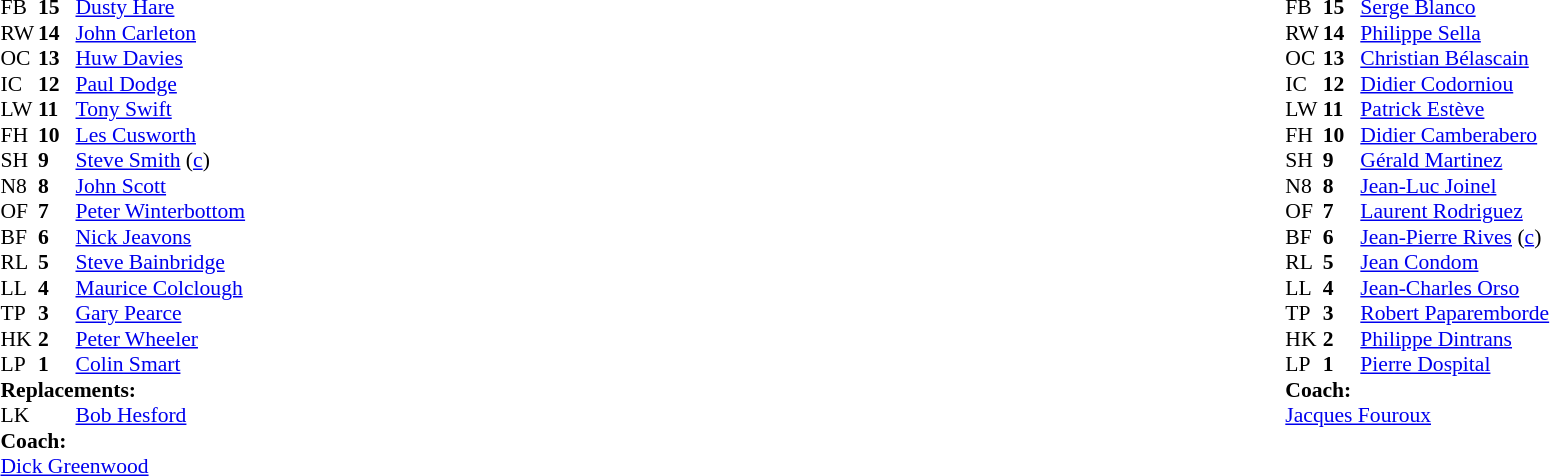<table width="100%">
<tr>
<td valign="top" width="50%"><br><table style="font-size: 90%" cellspacing="0" cellpadding="0">
<tr>
<th width="25"></th>
<th width="25"></th>
</tr>
<tr>
<td>FB</td>
<td><strong>15</strong></td>
<td><a href='#'>Dusty Hare</a></td>
</tr>
<tr>
<td>RW</td>
<td><strong>14</strong></td>
<td><a href='#'>John Carleton</a></td>
</tr>
<tr>
<td>OC</td>
<td><strong>13</strong></td>
<td><a href='#'>Huw Davies</a></td>
</tr>
<tr>
<td>IC</td>
<td><strong>12</strong></td>
<td><a href='#'>Paul Dodge</a></td>
</tr>
<tr>
<td>LW</td>
<td><strong>11</strong></td>
<td><a href='#'>Tony Swift</a></td>
</tr>
<tr>
<td>FH</td>
<td><strong>10</strong></td>
<td><a href='#'>Les Cusworth</a></td>
</tr>
<tr>
<td>SH</td>
<td><strong>9</strong></td>
<td><a href='#'>Steve Smith</a> (<a href='#'>c</a>)</td>
</tr>
<tr>
<td>N8</td>
<td><strong>8</strong></td>
<td><a href='#'>John Scott</a></td>
</tr>
<tr>
<td>OF</td>
<td><strong>7</strong></td>
<td><a href='#'>Peter Winterbottom</a></td>
</tr>
<tr>
<td>BF</td>
<td><strong>6</strong></td>
<td><a href='#'>Nick Jeavons</a></td>
</tr>
<tr>
<td>RL</td>
<td><strong>5</strong></td>
<td><a href='#'>Steve Bainbridge</a></td>
</tr>
<tr>
<td>LL</td>
<td><strong>4</strong></td>
<td><a href='#'>Maurice Colclough</a></td>
</tr>
<tr>
<td>TP</td>
<td><strong>3</strong></td>
<td><a href='#'>Gary Pearce</a></td>
</tr>
<tr>
<td>HK</td>
<td><strong>2</strong></td>
<td><a href='#'>Peter Wheeler</a></td>
</tr>
<tr>
<td>LP</td>
<td><strong>1</strong></td>
<td><a href='#'>Colin Smart</a></td>
</tr>
<tr>
<td colspan=3><strong>Replacements:</strong></td>
</tr>
<tr>
<td>LK</td>
<td><strong> </strong></td>
<td><a href='#'>Bob Hesford</a></td>
</tr>
<tr>
<td colspan="4"><strong>Coach:</strong></td>
</tr>
<tr>
<td colspan="4"> <a href='#'>Dick Greenwood</a></td>
</tr>
</table>
</td>
<td valign="top" width="50%"><br><table style="font-size: 90%" cellspacing="0" cellpadding="0" align="center">
<tr>
<th width="25"></th>
<th width="25"></th>
</tr>
<tr>
<td>FB</td>
<td><strong>15</strong></td>
<td><a href='#'>Serge Blanco</a></td>
</tr>
<tr>
<td>RW</td>
<td><strong>14</strong></td>
<td><a href='#'>Philippe Sella</a></td>
</tr>
<tr>
<td>OC</td>
<td><strong>13</strong></td>
<td><a href='#'>Christian Bélascain</a></td>
</tr>
<tr>
<td>IC</td>
<td><strong>12</strong></td>
<td><a href='#'>Didier Codorniou</a></td>
</tr>
<tr>
<td>LW</td>
<td><strong>11</strong></td>
<td><a href='#'>Patrick Estève</a></td>
</tr>
<tr>
<td>FH</td>
<td><strong>10</strong></td>
<td><a href='#'>Didier Camberabero</a></td>
</tr>
<tr>
<td>SH</td>
<td><strong>9</strong></td>
<td><a href='#'>Gérald Martinez</a></td>
</tr>
<tr>
<td>N8</td>
<td><strong>8</strong></td>
<td><a href='#'>Jean-Luc Joinel</a></td>
</tr>
<tr>
<td>OF</td>
<td><strong>7</strong></td>
<td><a href='#'>Laurent Rodriguez</a></td>
</tr>
<tr>
<td>BF</td>
<td><strong>6</strong></td>
<td><a href='#'>Jean-Pierre Rives</a> (<a href='#'>c</a>)</td>
</tr>
<tr>
<td>RL</td>
<td><strong>5</strong></td>
<td><a href='#'>Jean Condom</a></td>
</tr>
<tr>
<td>LL</td>
<td><strong>4</strong></td>
<td><a href='#'>Jean-Charles Orso</a></td>
</tr>
<tr>
<td>TP</td>
<td><strong>3</strong></td>
<td><a href='#'>Robert Paparemborde</a></td>
</tr>
<tr>
<td>HK</td>
<td><strong>2</strong></td>
<td><a href='#'>Philippe Dintrans</a></td>
</tr>
<tr>
<td>LP</td>
<td><strong>1</strong></td>
<td><a href='#'>Pierre Dospital</a></td>
</tr>
<tr>
<td colspan="4"><strong>Coach:</strong></td>
</tr>
<tr>
<td colspan="4"> <a href='#'>Jacques Fouroux</a></td>
</tr>
</table>
</td>
</tr>
</table>
